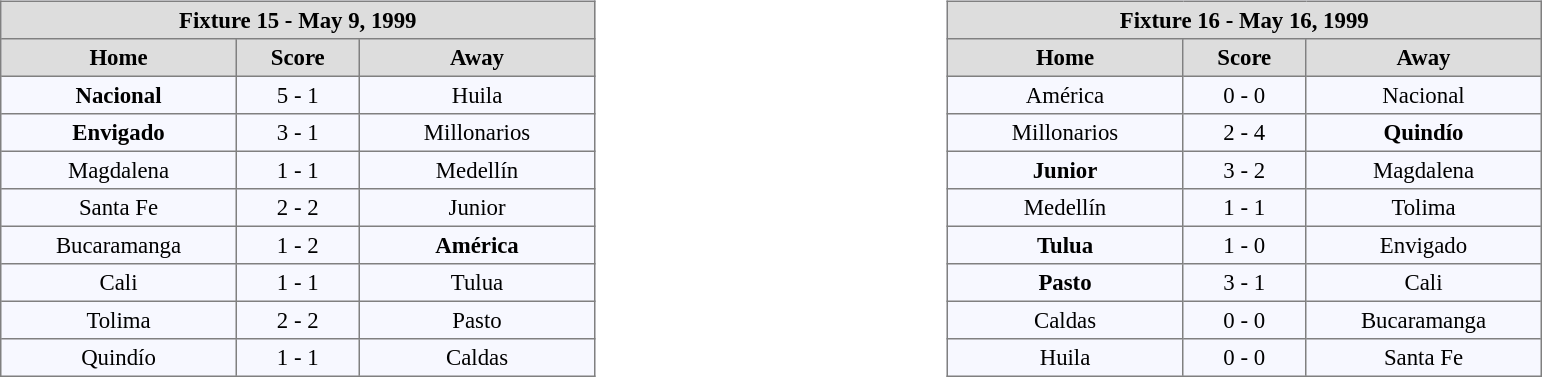<table width=100%>
<tr>
<td valign=top width=50% align=left><br><table align=center bgcolor="#f7f8ff" cellpadding="3" cellspacing="0" border="1" style="font-size: 95%; border: gray solid 1px; border-collapse: collapse;">
<tr align=center bgcolor=#DDDDDD style="color:black;">
<th colspan=3 align=center>Fixture 15 - May 9, 1999</th>
</tr>
<tr align=center bgcolor=#DDDDDD style="color:black;">
<th width="150">Home</th>
<th width="75">Score</th>
<th width="150">Away</th>
</tr>
<tr align=center>
<td><strong>Nacional</strong></td>
<td>5 - 1</td>
<td>Huila</td>
</tr>
<tr align=center>
<td><strong>Envigado</strong></td>
<td>3 - 1</td>
<td>Millonarios</td>
</tr>
<tr align=center>
<td>Magdalena</td>
<td>1 - 1</td>
<td>Medellín</td>
</tr>
<tr align=center>
<td>Santa Fe</td>
<td>2 - 2</td>
<td>Junior</td>
</tr>
<tr align=center>
<td>Bucaramanga</td>
<td>1 - 2</td>
<td><strong>América</strong></td>
</tr>
<tr align=center>
<td>Cali</td>
<td>1 - 1</td>
<td>Tulua</td>
</tr>
<tr align=center>
<td>Tolima</td>
<td>2 - 2</td>
<td>Pasto</td>
</tr>
<tr align=center>
<td>Quindío</td>
<td>1 - 1</td>
<td>Caldas</td>
</tr>
</table>
</td>
<td valign=top width=50% align=left><br><table align=center bgcolor="#f7f8ff" cellpadding="3" cellspacing="0" border="1" style="font-size: 95%; border: gray solid 1px; border-collapse: collapse;">
<tr align=center bgcolor=#DDDDDD style="color:black;">
<th colspan=3 align=center>Fixture 16 - May 16, 1999</th>
</tr>
<tr align=center bgcolor=#DDDDDD style="color:black;">
<th width="150">Home</th>
<th width="75">Score</th>
<th width="150">Away</th>
</tr>
<tr align=center>
<td>América</td>
<td>0 - 0</td>
<td>Nacional</td>
</tr>
<tr align=center>
<td>Millonarios</td>
<td>2 - 4</td>
<td><strong>Quindío</strong></td>
</tr>
<tr align=center>
<td><strong>Junior</strong></td>
<td>3 - 2</td>
<td>Magdalena</td>
</tr>
<tr align=center>
<td>Medellín</td>
<td>1 - 1</td>
<td>Tolima</td>
</tr>
<tr align=center>
<td><strong>Tulua</strong></td>
<td>1 - 0</td>
<td>Envigado</td>
</tr>
<tr align=center>
<td><strong>Pasto</strong></td>
<td>3 - 1</td>
<td>Cali</td>
</tr>
<tr align=center>
<td>Caldas</td>
<td>0 - 0</td>
<td>Bucaramanga</td>
</tr>
<tr align=center>
<td>Huila</td>
<td>0 - 0</td>
<td>Santa Fe</td>
</tr>
</table>
</td>
</tr>
</table>
